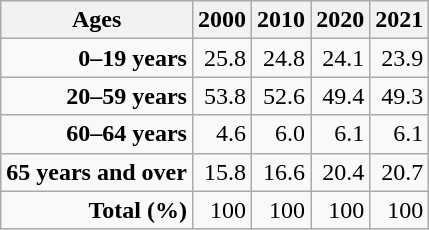<table class="wikitable " style="text-align:right">
<tr>
<th scope="col">Ages</th>
<th scope="col">2000</th>
<th scope="col">2010</th>
<th scope="col">2020</th>
<th scope="col">2021</th>
</tr>
<tr>
<td><strong>0–19 years</strong></td>
<td>25.8</td>
<td>24.8</td>
<td>24.1</td>
<td>23.9</td>
</tr>
<tr>
<td><strong>20–59 years</strong></td>
<td>53.8</td>
<td>52.6</td>
<td>49.4</td>
<td>49.3</td>
</tr>
<tr>
<td><strong>60–64 years</strong></td>
<td>4.6</td>
<td>6.0</td>
<td>6.1</td>
<td>6.1</td>
</tr>
<tr>
<td><strong>65 years and over</strong></td>
<td>15.8</td>
<td>16.6</td>
<td>20.4</td>
<td>20.7</td>
</tr>
<tr>
<td><strong>Total (%)</strong></td>
<td>100</td>
<td>100</td>
<td>100</td>
<td>100</td>
</tr>
</table>
